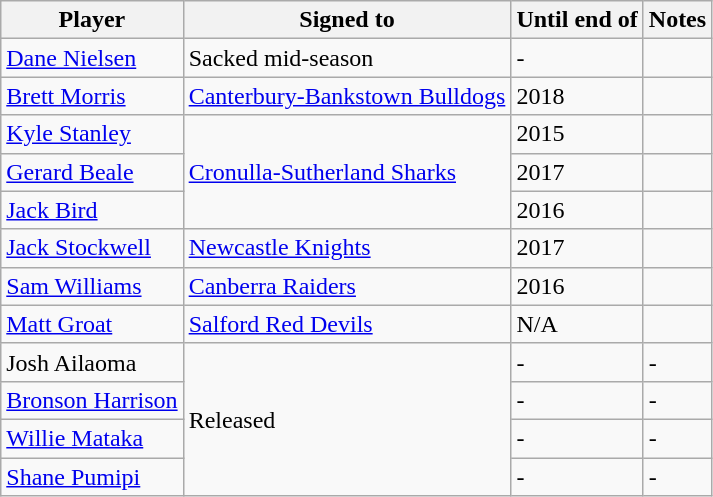<table class="wikitable">
<tr>
<th>Player</th>
<th>Signed to</th>
<th>Until end of</th>
<th>Notes</th>
</tr>
<tr>
<td><a href='#'>Dane Nielsen</a></td>
<td>Sacked mid-season</td>
<td>-</td>
<td></td>
</tr>
<tr>
<td><a href='#'>Brett Morris</a></td>
<td><a href='#'>Canterbury-Bankstown Bulldogs</a></td>
<td>2018</td>
<td></td>
</tr>
<tr>
<td><a href='#'>Kyle Stanley</a></td>
<td rowspan="3"><a href='#'>Cronulla-Sutherland Sharks</a></td>
<td>2015</td>
<td></td>
</tr>
<tr>
<td><a href='#'>Gerard Beale</a></td>
<td>2017</td>
<td></td>
</tr>
<tr>
<td><a href='#'>Jack Bird</a></td>
<td>2016</td>
<td></td>
</tr>
<tr>
<td><a href='#'>Jack Stockwell</a></td>
<td><a href='#'>Newcastle Knights</a></td>
<td>2017</td>
<td></td>
</tr>
<tr>
<td><a href='#'>Sam Williams</a></td>
<td><a href='#'>Canberra Raiders</a></td>
<td>2016</td>
<td></td>
</tr>
<tr>
<td><a href='#'>Matt Groat</a></td>
<td><a href='#'>Salford Red Devils</a></td>
<td>N/A</td>
<td></td>
</tr>
<tr>
<td>Josh Ailaoma</td>
<td rowspan="4">Released</td>
<td>-</td>
<td>-</td>
</tr>
<tr>
<td><a href='#'>Bronson Harrison</a></td>
<td>-</td>
<td>-</td>
</tr>
<tr>
<td><a href='#'>Willie Mataka</a></td>
<td>-</td>
<td>-</td>
</tr>
<tr>
<td><a href='#'>Shane Pumipi</a></td>
<td>-</td>
<td>-</td>
</tr>
</table>
